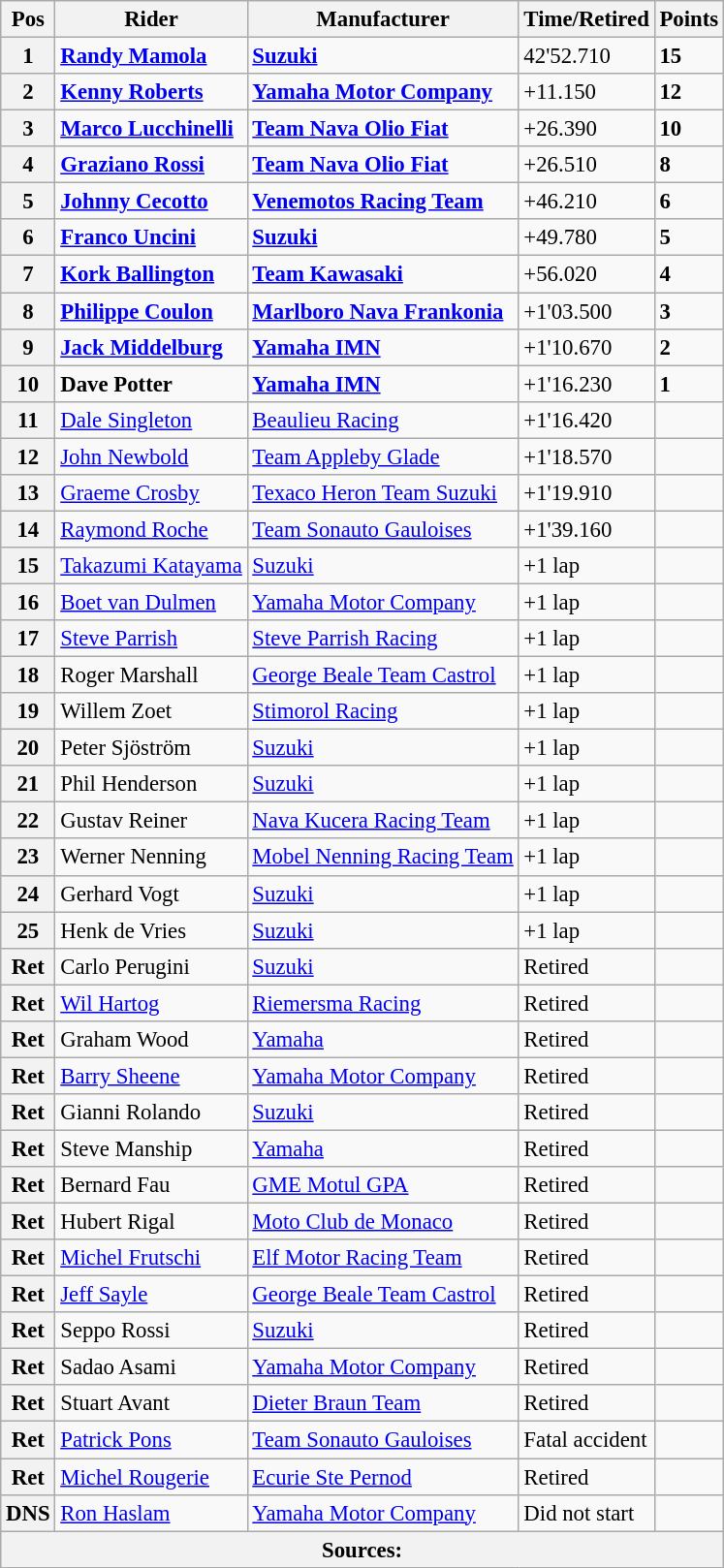<table class="wikitable" style="font-size: 95%;">
<tr>
<th>Pos</th>
<th>Rider</th>
<th>Manufacturer</th>
<th>Time/Retired</th>
<th>Points</th>
</tr>
<tr>
<th>1</th>
<td> <strong><a href='#'>Randy Mamola</a></strong></td>
<td><strong><a href='#'>Suzuki</a></strong></td>
<td>42'52.710</td>
<td><strong>15</strong></td>
</tr>
<tr>
<th>2</th>
<td> <strong><a href='#'>Kenny Roberts</a></strong></td>
<td><strong><a href='#'>Yamaha Motor Company</a></strong></td>
<td>+11.150</td>
<td><strong>12</strong></td>
</tr>
<tr>
<th>3</th>
<td> <strong><a href='#'>Marco Lucchinelli</a></strong></td>
<td><strong><a href='#'>Team Nava Olio Fiat</a></strong></td>
<td>+26.390</td>
<td><strong>10</strong></td>
</tr>
<tr>
<th>4</th>
<td> <strong><a href='#'>Graziano Rossi</a></strong></td>
<td><strong><a href='#'>Team Nava Olio Fiat</a></strong></td>
<td>+26.510</td>
<td><strong>8</strong></td>
</tr>
<tr>
<th>5</th>
<td> <strong><a href='#'>Johnny Cecotto</a></strong></td>
<td><strong><a href='#'>Venemotos Racing Team</a></strong></td>
<td>+46.210</td>
<td><strong>6</strong></td>
</tr>
<tr>
<th>6</th>
<td> <strong><a href='#'>Franco Uncini</a></strong></td>
<td><strong><a href='#'>Suzuki</a></strong></td>
<td>+49.780</td>
<td><strong>5</strong></td>
</tr>
<tr>
<th>7</th>
<td> <strong><a href='#'>Kork Ballington</a></strong></td>
<td><strong><a href='#'>Team Kawasaki</a></strong></td>
<td>+56.020</td>
<td><strong>4</strong></td>
</tr>
<tr>
<th>8</th>
<td> <strong><a href='#'>Philippe Coulon</a></strong></td>
<td><strong><a href='#'>Marlboro Nava Frankonia</a></strong></td>
<td>+1'03.500</td>
<td><strong>3</strong></td>
</tr>
<tr>
<th>9</th>
<td> <strong><a href='#'>Jack Middelburg</a></strong></td>
<td><strong><a href='#'>Yamaha IMN</a></strong></td>
<td>+1'10.670</td>
<td><strong>2</strong></td>
</tr>
<tr>
<th>10</th>
<td> <strong>Dave Potter</strong></td>
<td><strong><a href='#'>Yamaha IMN</a></strong></td>
<td>+1'16.230</td>
<td><strong>1</strong></td>
</tr>
<tr>
<th>11</th>
<td> <a href='#'>Dale Singleton</a></td>
<td><a href='#'>Beaulieu Racing</a></td>
<td>+1'16.420</td>
<td></td>
</tr>
<tr>
<th>12</th>
<td> <a href='#'>John Newbold</a></td>
<td><a href='#'>Team Appleby Glade</a></td>
<td>+1'18.570</td>
<td></td>
</tr>
<tr>
<th>13</th>
<td> <a href='#'>Graeme Crosby</a></td>
<td><a href='#'>Texaco Heron Team Suzuki</a></td>
<td>+1'19.910</td>
<td></td>
</tr>
<tr>
<th>14</th>
<td> <a href='#'>Raymond Roche</a></td>
<td><a href='#'>Team Sonauto Gauloises</a></td>
<td>+1'39.160</td>
<td></td>
</tr>
<tr>
<th>15</th>
<td> <a href='#'>Takazumi Katayama</a></td>
<td><a href='#'>Suzuki</a></td>
<td>+1 lap</td>
<td></td>
</tr>
<tr>
<th>16</th>
<td> <a href='#'>Boet van Dulmen</a></td>
<td><a href='#'>Yamaha Motor Company</a></td>
<td>+1 lap</td>
<td></td>
</tr>
<tr>
<th>17</th>
<td> <a href='#'>Steve Parrish</a></td>
<td><a href='#'>Steve Parrish Racing</a></td>
<td>+1 lap</td>
<td></td>
</tr>
<tr>
<th>18</th>
<td> Roger Marshall</td>
<td><a href='#'>George Beale Team Castrol</a></td>
<td>+1 lap</td>
<td></td>
</tr>
<tr>
<th>19</th>
<td> Willem Zoet</td>
<td><a href='#'>Stimorol Racing</a></td>
<td>+1 lap</td>
<td></td>
</tr>
<tr>
<th>20</th>
<td> Peter Sjöström</td>
<td><a href='#'>Suzuki</a></td>
<td>+1 lap</td>
<td></td>
</tr>
<tr>
<th>21</th>
<td> Phil Henderson</td>
<td><a href='#'>Suzuki</a></td>
<td>+1 lap</td>
<td></td>
</tr>
<tr>
<th>22</th>
<td> Gustav Reiner</td>
<td><a href='#'>Nava Kucera Racing Team</a></td>
<td>+1 lap</td>
<td></td>
</tr>
<tr>
<th>23</th>
<td> Werner Nenning</td>
<td><a href='#'>Mobel Nenning Racing Team</a></td>
<td>+1 lap</td>
<td></td>
</tr>
<tr>
<th>24</th>
<td> Gerhard Vogt</td>
<td><a href='#'>Suzuki</a></td>
<td>+1 lap</td>
<td></td>
</tr>
<tr>
<th>25</th>
<td> Henk de Vries</td>
<td><a href='#'>Suzuki</a></td>
<td>+1 lap</td>
<td></td>
</tr>
<tr>
<th>Ret</th>
<td> Carlo Perugini</td>
<td><a href='#'>Suzuki</a></td>
<td>Retired</td>
<td></td>
</tr>
<tr>
<th>Ret</th>
<td> <a href='#'>Wil Hartog</a></td>
<td><a href='#'>Riemersma Racing</a></td>
<td>Retired</td>
<td></td>
</tr>
<tr>
<th>Ret</th>
<td> Graham Wood</td>
<td><a href='#'>Yamaha</a></td>
<td>Retired</td>
<td></td>
</tr>
<tr>
<th>Ret</th>
<td> <a href='#'>Barry Sheene</a></td>
<td><a href='#'>Yamaha Motor Company</a></td>
<td>Retired</td>
<td></td>
</tr>
<tr>
<th>Ret</th>
<td> Gianni Rolando</td>
<td><a href='#'>Suzuki</a></td>
<td>Retired</td>
<td></td>
</tr>
<tr>
<th>Ret</th>
<td> Steve Manship</td>
<td><a href='#'>Yamaha</a></td>
<td>Retired</td>
<td></td>
</tr>
<tr>
<th>Ret</th>
<td> Bernard Fau</td>
<td><a href='#'>GME Motul GPA</a></td>
<td>Retired</td>
<td></td>
</tr>
<tr>
<th>Ret</th>
<td> Hubert Rigal</td>
<td><a href='#'>Moto Club de Monaco</a></td>
<td>Retired</td>
<td></td>
</tr>
<tr>
<th>Ret</th>
<td> <a href='#'>Michel Frutschi</a></td>
<td><a href='#'>Elf Motor Racing Team</a></td>
<td>Retired</td>
<td></td>
</tr>
<tr>
<th>Ret</th>
<td> <a href='#'>Jeff Sayle</a></td>
<td><a href='#'>George Beale Team Castrol</a></td>
<td>Retired</td>
<td></td>
</tr>
<tr>
<th>Ret</th>
<td> Seppo Rossi</td>
<td><a href='#'>Suzuki</a></td>
<td>Retired</td>
<td></td>
</tr>
<tr>
<th>Ret</th>
<td> Sadao Asami</td>
<td><a href='#'>Yamaha Motor Company</a></td>
<td>Retired</td>
<td></td>
</tr>
<tr>
<th>Ret</th>
<td> Stuart Avant</td>
<td><a href='#'>Dieter Braun Team</a></td>
<td>Retired</td>
<td></td>
</tr>
<tr>
<th>Ret</th>
<td> <a href='#'>Patrick Pons</a></td>
<td><a href='#'>Team Sonauto Gauloises</a></td>
<td>Fatal accident</td>
<td></td>
</tr>
<tr>
<th>Ret</th>
<td> <a href='#'>Michel Rougerie</a></td>
<td><a href='#'>Ecurie Ste Pernod</a></td>
<td>Retired</td>
<td></td>
</tr>
<tr>
<th>DNS</th>
<td> <a href='#'>Ron Haslam</a></td>
<td><a href='#'>Yamaha Motor Company</a></td>
<td>Did not start</td>
<td></td>
</tr>
<tr>
<th colspan=8>Sources:</th>
</tr>
</table>
